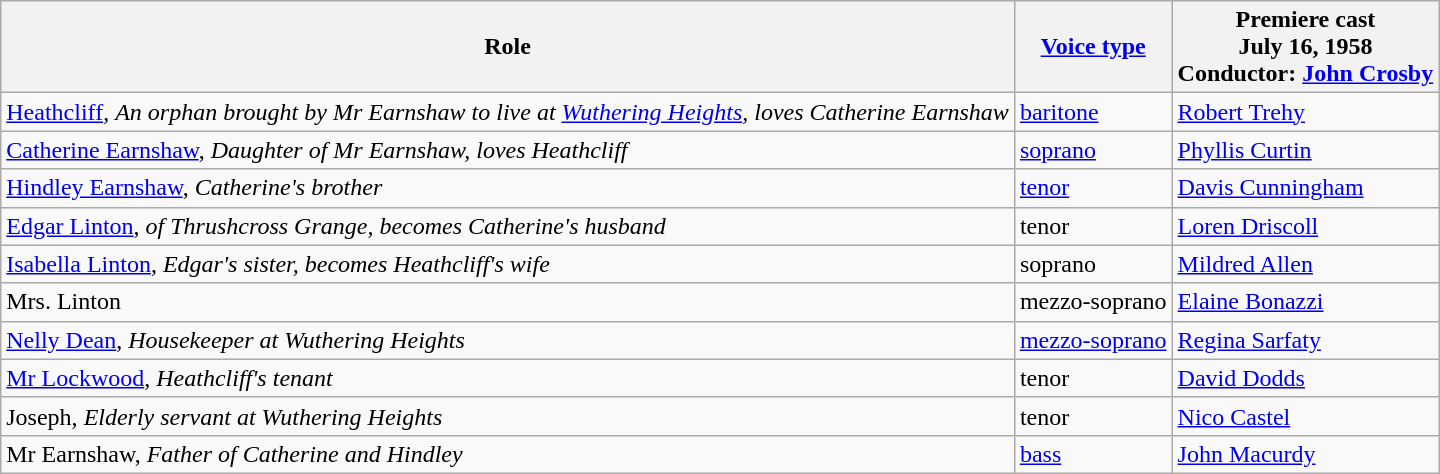<table class="wikitable">
<tr>
<th>Role</th>
<th><a href='#'>Voice type</a></th>
<th>Premiere cast<br>July 16, 1958<br>Conductor: <a href='#'>John Crosby</a></th>
</tr>
<tr>
<td><a href='#'>Heathcliff</a>, <em>An orphan brought by Mr Earnshaw to live at <a href='#'>Wuthering Heights</a>, loves Catherine Earnshaw</em></td>
<td><a href='#'>baritone</a></td>
<td><a href='#'>Robert Trehy</a></td>
</tr>
<tr>
<td><a href='#'>Catherine Earnshaw</a>, <em>Daughter of Mr Earnshaw, loves Heathcliff</em></td>
<td><a href='#'>soprano</a></td>
<td><a href='#'>Phyllis Curtin</a></td>
</tr>
<tr>
<td><a href='#'>Hindley Earnshaw</a>, <em>Catherine's brother</em></td>
<td><a href='#'>tenor</a></td>
<td><a href='#'>Davis Cunningham</a></td>
</tr>
<tr>
<td><a href='#'>Edgar Linton</a>, <em>of Thrushcross Grange, becomes Catherine's husband</em></td>
<td>tenor</td>
<td><a href='#'>Loren Driscoll</a></td>
</tr>
<tr>
<td><a href='#'>Isabella Linton</a>, <em>Edgar's sister, becomes Heathcliff's wife</em></td>
<td>soprano</td>
<td><a href='#'>Mildred Allen</a></td>
</tr>
<tr>
<td>Mrs. Linton</td>
<td>mezzo-soprano</td>
<td><a href='#'>Elaine Bonazzi</a></td>
</tr>
<tr>
<td><a href='#'>Nelly Dean</a>, <em>Housekeeper at Wuthering Heights</em></td>
<td><a href='#'>mezzo-soprano</a></td>
<td><a href='#'>Regina Sarfaty</a></td>
</tr>
<tr>
<td><a href='#'>Mr Lockwood</a>, <em>Heathcliff's tenant</em></td>
<td>tenor</td>
<td><a href='#'>David Dodds</a></td>
</tr>
<tr>
<td>Joseph, <em>Elderly servant at Wuthering Heights</em></td>
<td>tenor</td>
<td><a href='#'>Nico Castel</a></td>
</tr>
<tr>
<td>Mr Earnshaw, <em>Father of Catherine and Hindley</em></td>
<td><a href='#'>bass</a></td>
<td><a href='#'>John Macurdy</a></td>
</tr>
</table>
